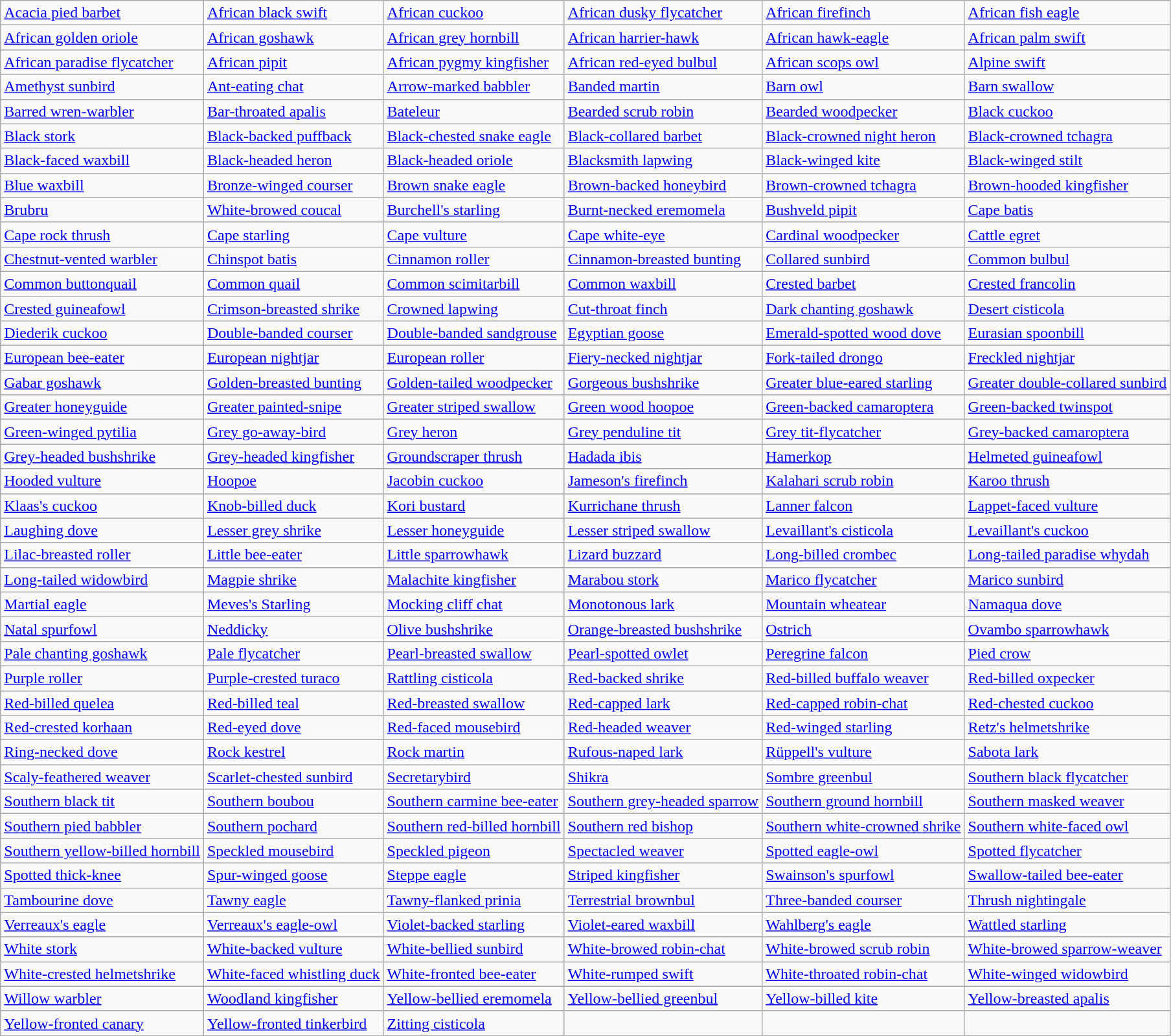<table class="wikitable" border="1">
<tr>
<td><a href='#'>Acacia pied barbet</a></td>
<td><a href='#'>African black swift</a></td>
<td><a href='#'>African cuckoo</a></td>
<td><a href='#'>African dusky flycatcher</a></td>
<td><a href='#'>African firefinch</a></td>
<td><a href='#'>African fish eagle</a></td>
</tr>
<tr>
<td><a href='#'>African golden oriole</a></td>
<td><a href='#'>African goshawk</a></td>
<td><a href='#'>African grey hornbill</a></td>
<td><a href='#'>African harrier-hawk</a></td>
<td><a href='#'>African hawk-eagle</a></td>
<td><a href='#'>African palm swift</a></td>
</tr>
<tr>
<td><a href='#'>African paradise flycatcher</a></td>
<td><a href='#'>African pipit</a></td>
<td><a href='#'>African pygmy kingfisher</a></td>
<td><a href='#'>African red-eyed bulbul</a></td>
<td><a href='#'>African scops owl</a></td>
<td><a href='#'>Alpine swift</a></td>
</tr>
<tr>
<td><a href='#'>Amethyst sunbird</a></td>
<td><a href='#'>Ant-eating chat</a></td>
<td><a href='#'>Arrow-marked babbler</a></td>
<td><a href='#'>Banded martin</a></td>
<td><a href='#'>Barn owl</a></td>
<td><a href='#'>Barn swallow</a></td>
</tr>
<tr>
<td><a href='#'>Barred wren-warbler</a></td>
<td><a href='#'>Bar-throated apalis</a></td>
<td><a href='#'>Bateleur</a></td>
<td><a href='#'>Bearded scrub robin</a></td>
<td><a href='#'>Bearded woodpecker</a></td>
<td><a href='#'>Black cuckoo</a></td>
</tr>
<tr>
<td><a href='#'>Black stork</a></td>
<td><a href='#'>Black-backed puffback</a></td>
<td><a href='#'>Black-chested snake eagle</a></td>
<td><a href='#'>Black-collared barbet</a></td>
<td><a href='#'>Black-crowned night heron</a></td>
<td><a href='#'>Black-crowned tchagra</a></td>
</tr>
<tr>
<td><a href='#'>Black-faced waxbill</a></td>
<td><a href='#'>Black-headed heron</a></td>
<td><a href='#'>Black-headed oriole</a></td>
<td><a href='#'>Blacksmith lapwing</a></td>
<td><a href='#'>Black-winged kite</a></td>
<td><a href='#'>Black-winged stilt</a></td>
</tr>
<tr>
<td><a href='#'>Blue waxbill</a></td>
<td><a href='#'>Bronze-winged courser</a></td>
<td><a href='#'>Brown snake eagle</a></td>
<td><a href='#'>Brown-backed honeybird</a></td>
<td><a href='#'>Brown-crowned tchagra</a></td>
<td><a href='#'>Brown-hooded kingfisher</a></td>
</tr>
<tr>
<td><a href='#'>Brubru</a></td>
<td><a href='#'>White-browed coucal</a></td>
<td><a href='#'>Burchell's starling</a></td>
<td><a href='#'>Burnt-necked eremomela</a></td>
<td><a href='#'>Bushveld pipit</a></td>
<td><a href='#'>Cape batis</a></td>
</tr>
<tr>
<td><a href='#'>Cape rock thrush</a></td>
<td><a href='#'>Cape starling</a></td>
<td><a href='#'>Cape vulture</a></td>
<td><a href='#'>Cape white-eye</a></td>
<td><a href='#'>Cardinal woodpecker</a></td>
<td><a href='#'>Cattle egret</a></td>
</tr>
<tr>
<td><a href='#'>Chestnut-vented warbler</a></td>
<td><a href='#'>Chinspot batis</a></td>
<td><a href='#'>Cinnamon roller</a></td>
<td><a href='#'>Cinnamon-breasted bunting</a></td>
<td><a href='#'>Collared sunbird</a></td>
<td><a href='#'>Common bulbul</a></td>
</tr>
<tr>
<td><a href='#'>Common buttonquail</a></td>
<td><a href='#'>Common quail</a></td>
<td><a href='#'>Common scimitarbill</a></td>
<td><a href='#'>Common waxbill</a></td>
<td><a href='#'>Crested barbet</a></td>
<td><a href='#'>Crested francolin</a></td>
</tr>
<tr>
<td><a href='#'>Crested guineafowl</a></td>
<td><a href='#'>Crimson-breasted shrike</a></td>
<td><a href='#'>Crowned lapwing</a></td>
<td><a href='#'>Cut-throat finch</a></td>
<td><a href='#'>Dark chanting goshawk</a></td>
<td><a href='#'>Desert cisticola</a></td>
</tr>
<tr>
<td><a href='#'>Diederik cuckoo</a></td>
<td><a href='#'>Double-banded courser</a></td>
<td><a href='#'>Double-banded sandgrouse</a></td>
<td><a href='#'>Egyptian goose</a></td>
<td><a href='#'>Emerald-spotted wood dove</a></td>
<td><a href='#'>Eurasian spoonbill</a></td>
</tr>
<tr>
<td><a href='#'>European bee-eater</a></td>
<td><a href='#'>European nightjar</a></td>
<td><a href='#'>European roller</a></td>
<td><a href='#'>Fiery-necked nightjar</a></td>
<td><a href='#'>Fork-tailed drongo</a></td>
<td><a href='#'>Freckled nightjar</a></td>
</tr>
<tr>
<td><a href='#'>Gabar goshawk</a></td>
<td><a href='#'>Golden-breasted bunting</a></td>
<td><a href='#'>Golden-tailed woodpecker</a></td>
<td><a href='#'>Gorgeous bushshrike</a></td>
<td><a href='#'>Greater blue-eared starling</a></td>
<td><a href='#'>Greater double-collared sunbird</a></td>
</tr>
<tr>
<td><a href='#'>Greater honeyguide</a></td>
<td><a href='#'>Greater painted-snipe</a></td>
<td><a href='#'>Greater striped swallow</a></td>
<td><a href='#'>Green wood hoopoe</a></td>
<td><a href='#'>Green-backed camaroptera</a></td>
<td><a href='#'>Green-backed twinspot</a></td>
</tr>
<tr>
<td><a href='#'>Green-winged pytilia</a></td>
<td><a href='#'>Grey go-away-bird</a></td>
<td><a href='#'>Grey heron</a></td>
<td><a href='#'>Grey penduline tit</a></td>
<td><a href='#'>Grey tit-flycatcher</a></td>
<td><a href='#'>Grey-backed camaroptera</a></td>
</tr>
<tr>
<td><a href='#'>Grey-headed bushshrike</a></td>
<td><a href='#'>Grey-headed kingfisher</a></td>
<td><a href='#'>Groundscraper thrush</a></td>
<td><a href='#'>Hadada ibis</a></td>
<td><a href='#'>Hamerkop</a></td>
<td><a href='#'>Helmeted guineafowl</a></td>
</tr>
<tr>
<td><a href='#'>Hooded vulture</a></td>
<td><a href='#'>Hoopoe</a></td>
<td><a href='#'>Jacobin cuckoo</a></td>
<td><a href='#'>Jameson's firefinch</a></td>
<td><a href='#'>Kalahari scrub robin</a></td>
<td><a href='#'>Karoo thrush</a></td>
</tr>
<tr>
<td><a href='#'>Klaas's cuckoo</a></td>
<td><a href='#'>Knob-billed duck</a></td>
<td><a href='#'>Kori bustard</a></td>
<td><a href='#'>Kurrichane thrush</a></td>
<td><a href='#'>Lanner falcon</a></td>
<td><a href='#'>Lappet-faced vulture</a></td>
</tr>
<tr>
<td><a href='#'>Laughing dove</a></td>
<td><a href='#'>Lesser grey shrike</a></td>
<td><a href='#'>Lesser honeyguide</a></td>
<td><a href='#'>Lesser striped swallow</a></td>
<td><a href='#'>Levaillant's cisticola</a></td>
<td><a href='#'>Levaillant's cuckoo</a></td>
</tr>
<tr>
<td><a href='#'>Lilac-breasted roller</a></td>
<td><a href='#'>Little bee-eater</a></td>
<td><a href='#'>Little sparrowhawk</a></td>
<td><a href='#'>Lizard buzzard</a></td>
<td><a href='#'>Long-billed crombec</a></td>
<td><a href='#'>Long-tailed paradise whydah</a></td>
</tr>
<tr>
<td><a href='#'>Long-tailed widowbird</a></td>
<td><a href='#'>Magpie shrike</a></td>
<td><a href='#'>Malachite kingfisher</a></td>
<td><a href='#'>Marabou stork</a></td>
<td><a href='#'>Marico flycatcher</a></td>
<td><a href='#'>Marico sunbird</a></td>
</tr>
<tr>
<td><a href='#'>Martial eagle</a></td>
<td><a href='#'>Meves's Starling</a></td>
<td><a href='#'>Mocking cliff chat</a></td>
<td><a href='#'>Monotonous lark</a></td>
<td><a href='#'>Mountain wheatear</a></td>
<td><a href='#'>Namaqua dove</a></td>
</tr>
<tr>
<td><a href='#'>Natal spurfowl</a></td>
<td><a href='#'>Neddicky</a></td>
<td><a href='#'>Olive bushshrike</a></td>
<td><a href='#'>Orange-breasted bushshrike</a></td>
<td><a href='#'>Ostrich</a></td>
<td><a href='#'>Ovambo sparrowhawk</a></td>
</tr>
<tr>
<td><a href='#'>Pale chanting goshawk</a></td>
<td><a href='#'>Pale flycatcher</a></td>
<td><a href='#'>Pearl-breasted swallow</a></td>
<td><a href='#'>Pearl-spotted owlet</a></td>
<td><a href='#'>Peregrine falcon</a></td>
<td><a href='#'>Pied crow</a></td>
</tr>
<tr>
<td><a href='#'>Purple roller</a></td>
<td><a href='#'>Purple-crested turaco</a></td>
<td><a href='#'>Rattling cisticola</a></td>
<td><a href='#'>Red-backed shrike</a></td>
<td><a href='#'>Red-billed buffalo weaver</a></td>
<td><a href='#'>Red-billed oxpecker</a></td>
</tr>
<tr>
<td><a href='#'>Red-billed quelea</a></td>
<td><a href='#'>Red-billed teal</a></td>
<td><a href='#'>Red-breasted swallow</a></td>
<td><a href='#'>Red-capped lark</a></td>
<td><a href='#'>Red-capped robin-chat</a></td>
<td><a href='#'>Red-chested cuckoo</a></td>
</tr>
<tr>
<td><a href='#'>Red-crested korhaan</a></td>
<td><a href='#'>Red-eyed dove</a></td>
<td><a href='#'>Red-faced mousebird</a></td>
<td><a href='#'>Red-headed weaver</a></td>
<td><a href='#'>Red-winged starling</a></td>
<td><a href='#'>Retz's helmetshrike</a></td>
</tr>
<tr>
<td><a href='#'>Ring-necked dove</a></td>
<td><a href='#'>Rock kestrel</a></td>
<td><a href='#'>Rock martin</a></td>
<td><a href='#'>Rufous-naped lark</a></td>
<td><a href='#'>Rüppell's vulture</a></td>
<td><a href='#'>Sabota lark</a></td>
</tr>
<tr>
<td><a href='#'>Scaly-feathered weaver</a></td>
<td><a href='#'>Scarlet-chested sunbird</a></td>
<td><a href='#'>Secretarybird</a></td>
<td><a href='#'>Shikra</a></td>
<td><a href='#'>Sombre greenbul</a></td>
<td><a href='#'>Southern black flycatcher</a></td>
</tr>
<tr>
<td><a href='#'>Southern black tit</a></td>
<td><a href='#'>Southern boubou</a></td>
<td><a href='#'>Southern carmine bee-eater</a></td>
<td><a href='#'>Southern grey-headed sparrow</a></td>
<td><a href='#'>Southern ground hornbill</a></td>
<td><a href='#'>Southern masked weaver</a></td>
</tr>
<tr>
<td><a href='#'>Southern pied babbler</a></td>
<td><a href='#'>Southern pochard</a></td>
<td><a href='#'>Southern red-billed hornbill</a></td>
<td><a href='#'>Southern red bishop</a></td>
<td><a href='#'>Southern white-crowned shrike</a></td>
<td><a href='#'>Southern white-faced owl</a></td>
</tr>
<tr>
<td><a href='#'>Southern yellow-billed hornbill</a></td>
<td><a href='#'>Speckled mousebird</a></td>
<td><a href='#'>Speckled pigeon</a></td>
<td><a href='#'>Spectacled weaver</a></td>
<td><a href='#'>Spotted eagle-owl</a></td>
<td><a href='#'>Spotted flycatcher</a></td>
</tr>
<tr>
<td><a href='#'>Spotted thick-knee</a></td>
<td><a href='#'>Spur-winged goose</a></td>
<td><a href='#'>Steppe eagle</a></td>
<td><a href='#'>Striped kingfisher</a></td>
<td><a href='#'>Swainson's spurfowl</a></td>
<td><a href='#'>Swallow-tailed bee-eater</a></td>
</tr>
<tr>
<td><a href='#'>Tambourine dove</a></td>
<td><a href='#'>Tawny eagle</a></td>
<td><a href='#'>Tawny-flanked prinia</a></td>
<td><a href='#'>Terrestrial brownbul</a></td>
<td><a href='#'>Three-banded courser</a></td>
<td><a href='#'>Thrush nightingale</a></td>
</tr>
<tr>
<td><a href='#'>Verreaux's eagle</a></td>
<td><a href='#'>Verreaux's eagle-owl</a></td>
<td><a href='#'>Violet-backed starling</a></td>
<td><a href='#'>Violet-eared waxbill</a></td>
<td><a href='#'>Wahlberg's eagle</a></td>
<td><a href='#'>Wattled starling</a></td>
</tr>
<tr>
<td><a href='#'>White stork</a></td>
<td><a href='#'>White-backed vulture</a></td>
<td><a href='#'>White-bellied sunbird</a></td>
<td><a href='#'>White-browed robin-chat</a></td>
<td><a href='#'>White-browed scrub robin</a></td>
<td><a href='#'>White-browed sparrow-weaver</a></td>
</tr>
<tr>
<td><a href='#'>White-crested helmetshrike</a></td>
<td><a href='#'>White-faced whistling duck</a></td>
<td><a href='#'>White-fronted bee-eater</a></td>
<td><a href='#'>White-rumped swift</a></td>
<td><a href='#'>White-throated robin-chat</a></td>
<td><a href='#'>White-winged widowbird</a></td>
</tr>
<tr>
<td><a href='#'>Willow warbler</a></td>
<td><a href='#'>Woodland kingfisher</a></td>
<td><a href='#'>Yellow-bellied eremomela</a></td>
<td><a href='#'>Yellow-bellied greenbul</a></td>
<td><a href='#'>Yellow-billed kite</a></td>
<td><a href='#'>Yellow-breasted apalis</a></td>
</tr>
<tr>
<td><a href='#'>Yellow-fronted canary</a></td>
<td><a href='#'>Yellow-fronted tinkerbird</a></td>
<td><a href='#'>Zitting cisticola</a></td>
<td></td>
<td></td>
</tr>
</table>
